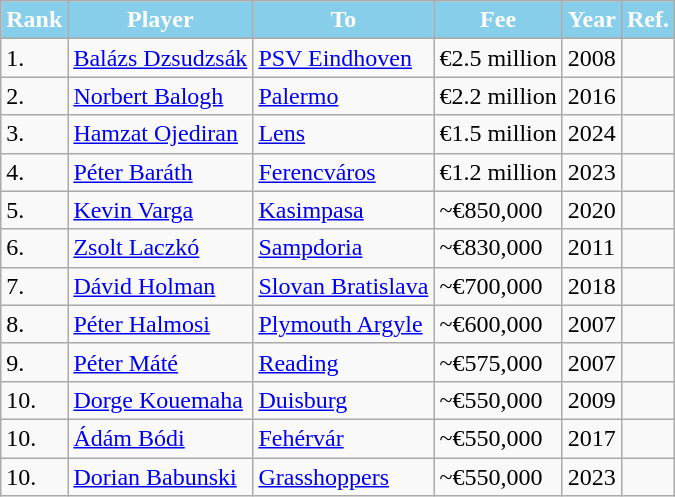<table border="0" class="wikitable">
<tr>
<th style="color:#FFFFFF; background:#87CEEB;">Rank</th>
<th style="color:#FFFFFF; background:#87CEEB;">Player</th>
<th style="color:#FFFFFF; background:#87CEEB;">To</th>
<th style="color:#FFFFFF; background:#87CEEB;">Fee</th>
<th style="color:#FFFFFF; background:#87CEEB;">Year</th>
<th style="color:#FFFFFF; background:#87CEEB;">Ref.</th>
</tr>
<tr>
<td>1.</td>
<td> <a href='#'>Balázs Dzsudzsák</a></td>
<td> <a href='#'>PSV Eindhoven</a></td>
<td>€2.5 million</td>
<td>2008</td>
<td></td>
</tr>
<tr>
<td>2.</td>
<td> <a href='#'>Norbert Balogh</a></td>
<td> <a href='#'>Palermo</a></td>
<td>€2.2 million</td>
<td>2016</td>
<td></td>
</tr>
<tr>
<td>3.</td>
<td> <a href='#'>Hamzat Ojediran</a></td>
<td> <a href='#'>Lens</a></td>
<td>€1.5 million</td>
<td>2024</td>
<td></td>
</tr>
<tr>
<td>4.</td>
<td> <a href='#'>Péter Baráth</a></td>
<td> <a href='#'>Ferencváros</a></td>
<td>€1.2 million</td>
<td>2023</td>
<td></td>
</tr>
<tr>
<td>5.</td>
<td> <a href='#'>Kevin Varga</a></td>
<td> <a href='#'>Kasimpasa</a></td>
<td>~€850,000</td>
<td>2020</td>
<td></td>
</tr>
<tr>
<td>6.</td>
<td> <a href='#'>Zsolt Laczkó</a></td>
<td> <a href='#'>Sampdoria</a></td>
<td>~€830,000</td>
<td>2011</td>
<td></td>
</tr>
<tr>
<td>7.</td>
<td> <a href='#'>Dávid Holman</a></td>
<td> <a href='#'>Slovan Bratislava</a></td>
<td>~€700,000</td>
<td>2018</td>
<td></td>
</tr>
<tr>
<td>8.</td>
<td> <a href='#'>Péter Halmosi</a></td>
<td> <a href='#'>Plymouth Argyle</a></td>
<td>~€600,000</td>
<td>2007</td>
<td></td>
</tr>
<tr>
<td>9.</td>
<td> <a href='#'>Péter Máté</a></td>
<td> <a href='#'>Reading</a></td>
<td>~€575,000</td>
<td>2007</td>
<td></td>
</tr>
<tr>
<td>10.</td>
<td> <a href='#'>Dorge Kouemaha</a></td>
<td> <a href='#'>Duisburg</a></td>
<td>~€550,000</td>
<td>2009</td>
<td></td>
</tr>
<tr>
<td>10.</td>
<td> <a href='#'>Ádám Bódi</a></td>
<td> <a href='#'>Fehérvár</a></td>
<td>~€550,000</td>
<td>2017</td>
<td></td>
</tr>
<tr>
<td>10.</td>
<td> <a href='#'>Dorian Babunski</a></td>
<td> <a href='#'>Grasshoppers</a></td>
<td>~€550,000</td>
<td>2023</td>
<td></td>
</tr>
</table>
